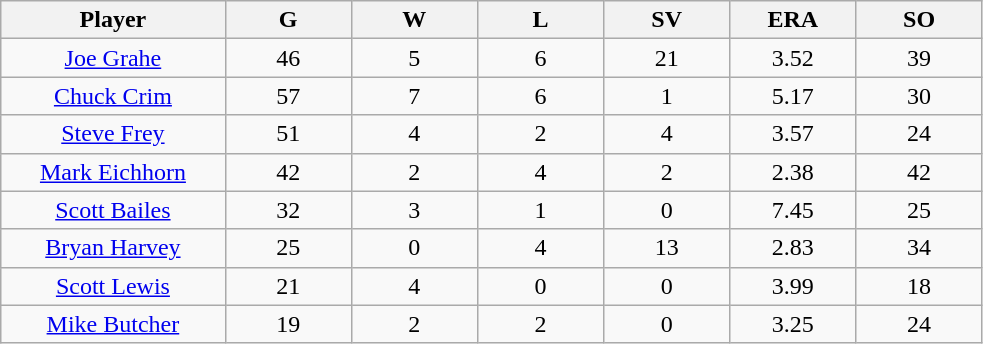<table class="wikitable sortable">
<tr>
<th bgcolor="#DDDDFF" width="16%">Player</th>
<th bgcolor="#DDDDFF" width="9%">G</th>
<th bgcolor="#DDDDFF" width="9%">W</th>
<th bgcolor="#DDDDFF" width="9%">L</th>
<th bgcolor="#DDDDFF" width="9%">SV</th>
<th bgcolor="#DDDDFF" width="9%">ERA</th>
<th bgcolor="#DDDDFF" width="9%">SO</th>
</tr>
<tr align=center>
<td><a href='#'>Joe Grahe</a></td>
<td>46</td>
<td>5</td>
<td>6</td>
<td>21</td>
<td>3.52</td>
<td>39</td>
</tr>
<tr align=center>
<td><a href='#'>Chuck Crim</a></td>
<td>57</td>
<td>7</td>
<td>6</td>
<td>1</td>
<td>5.17</td>
<td>30</td>
</tr>
<tr align=center>
<td><a href='#'>Steve Frey</a></td>
<td>51</td>
<td>4</td>
<td>2</td>
<td>4</td>
<td>3.57</td>
<td>24</td>
</tr>
<tr align=center>
<td><a href='#'>Mark Eichhorn</a></td>
<td>42</td>
<td>2</td>
<td>4</td>
<td>2</td>
<td>2.38</td>
<td>42</td>
</tr>
<tr align=center>
<td><a href='#'>Scott Bailes</a></td>
<td>32</td>
<td>3</td>
<td>1</td>
<td>0</td>
<td>7.45</td>
<td>25</td>
</tr>
<tr align=center>
<td><a href='#'>Bryan Harvey</a></td>
<td>25</td>
<td>0</td>
<td>4</td>
<td>13</td>
<td>2.83</td>
<td>34</td>
</tr>
<tr align=center>
<td><a href='#'>Scott Lewis</a></td>
<td>21</td>
<td>4</td>
<td>0</td>
<td>0</td>
<td>3.99</td>
<td>18</td>
</tr>
<tr align=center>
<td><a href='#'>Mike Butcher</a></td>
<td>19</td>
<td>2</td>
<td>2</td>
<td>0</td>
<td>3.25</td>
<td>24</td>
</tr>
</table>
